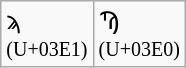<table class="wikitable">
<tr>
<td>ϡ<br><small>(U+03E1)</small></td>
<td>Ϡ<br><small>(U+03E0)</small></td>
</tr>
</table>
